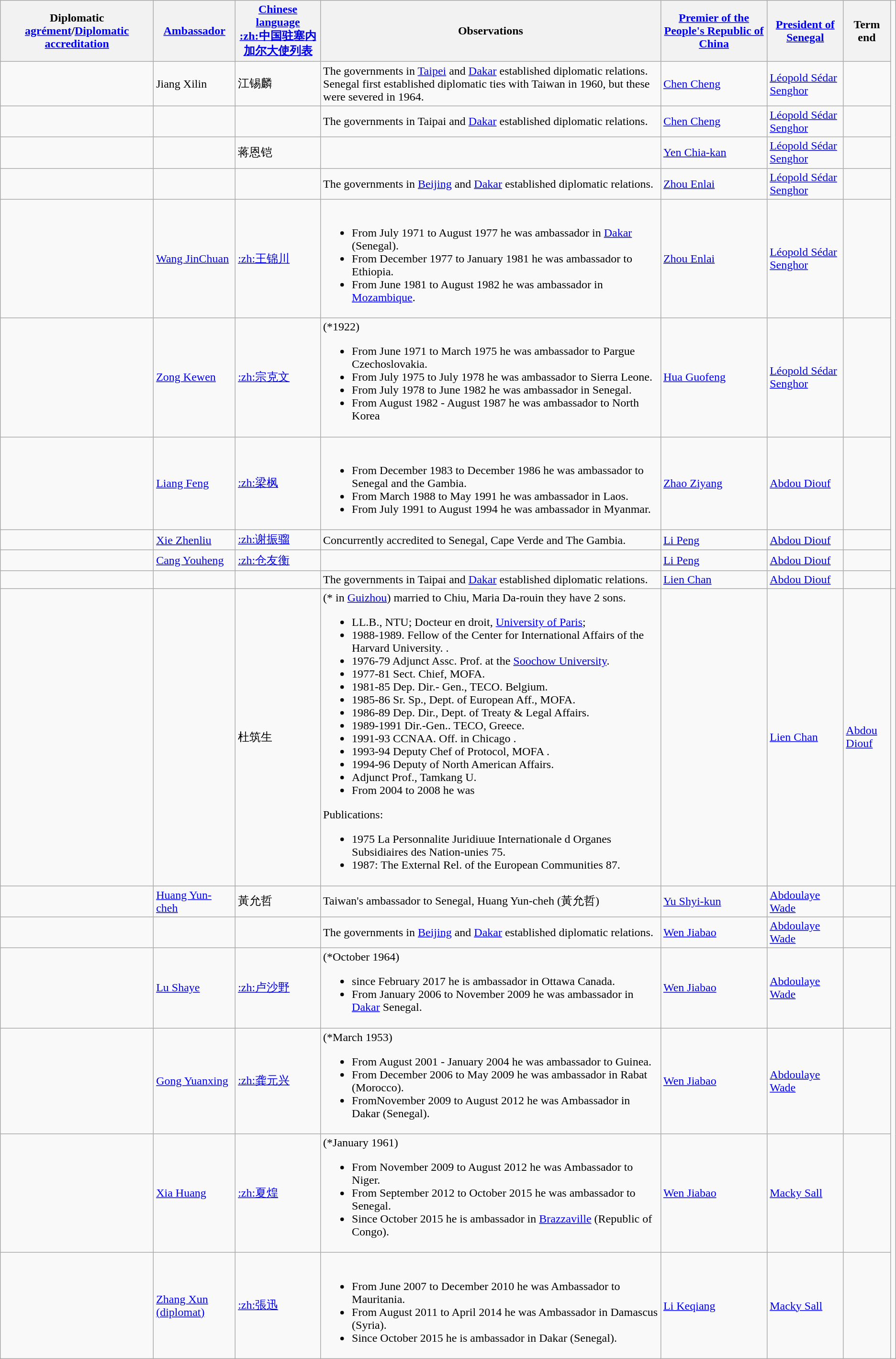<table class="wikitable sortable">
<tr>
<th>Diplomatic <a href='#'>agrément</a>/<a href='#'>Diplomatic accreditation</a></th>
<th><a href='#'>Ambassador</a></th>
<th><a href='#'>Chinese language</a><br><a href='#'>:zh:中国驻塞内加尔大使列表</a></th>
<th>Observations</th>
<th><a href='#'>Premier of the People's Republic of China</a></th>
<th><a href='#'>President of Senegal</a></th>
<th>Term end</th>
</tr>
<tr>
<td></td>
<td>Jiang Xilin</td>
<td>江锡麟</td>
<td>The governments in <a href='#'>Taipei</a> and <a href='#'>Dakar</a> established diplomatic relations. Senegal first established diplomatic ties with Taiwan in 1960, but these were severed in 1964.</td>
<td><a href='#'>Chen Cheng</a></td>
<td><a href='#'>Léopold Sédar Senghor</a></td>
<td></td>
</tr>
<tr>
<td></td>
<td></td>
<td></td>
<td>The governments in Taipai and <a href='#'>Dakar</a> established diplomatic relations.</td>
<td><a href='#'>Chen Cheng</a></td>
<td><a href='#'>Léopold Sédar Senghor</a></td>
<td></td>
</tr>
<tr>
<td></td>
<td></td>
<td>蒋恩铠</td>
<td></td>
<td><a href='#'>Yen Chia-kan</a></td>
<td><a href='#'>Léopold Sédar Senghor</a></td>
<td></td>
</tr>
<tr>
<td></td>
<td></td>
<td></td>
<td>The governments in <a href='#'>Beijing</a> and <a href='#'>Dakar</a> established diplomatic relations.</td>
<td><a href='#'>Zhou Enlai</a></td>
<td><a href='#'>Léopold Sédar Senghor</a></td>
<td></td>
</tr>
<tr>
<td></td>
<td><a href='#'>Wang JinChuan</a></td>
<td><a href='#'>:zh:王锦川</a></td>
<td><br><ul><li>From July 1971 to August 1977 he was ambassador in <a href='#'>Dakar</a> (Senegal).</li><li>From December 1977 to January 1981 he was ambassador to Ethiopia.</li><li>From June 1981 to August 1982 he was ambassador in <a href='#'>Mozambique</a>.</li></ul></td>
<td><a href='#'>Zhou Enlai</a></td>
<td><a href='#'>Léopold Sédar Senghor</a></td>
<td></td>
</tr>
<tr>
<td></td>
<td><a href='#'>Zong Kewen</a></td>
<td><a href='#'>:zh:宗克文</a></td>
<td>(*1922)<br><ul><li>From June 1971 to March 1975 he was ambassador to Pargue Czechoslovakia.</li><li>From July 1975 to July 1978 he was ambassador to Sierra Leone.</li><li>From July 1978 to June 1982 he was ambassador in Senegal.</li><li>From August 1982 - August 1987 he was ambassador to North Korea</li></ul></td>
<td><a href='#'>Hua Guofeng</a></td>
<td><a href='#'>Léopold Sédar Senghor</a></td>
<td></td>
</tr>
<tr>
<td></td>
<td><a href='#'>Liang Feng</a></td>
<td><a href='#'>:zh:梁枫</a></td>
<td><br><ul><li>From December 1983 to December 1986 he was ambassador to Senegal and the Gambia.</li><li>From March 1988 to May 1991 he was ambassador in Laos.</li><li>From July 1991 to August 1994 he was ambassador in Myanmar.</li></ul></td>
<td><a href='#'>Zhao Ziyang</a></td>
<td><a href='#'>Abdou Diouf</a></td>
<td></td>
</tr>
<tr>
<td></td>
<td><a href='#'>Xie Zhenliu</a></td>
<td><a href='#'>:zh:谢振骝</a></td>
<td>Concurrently accredited to Senegal, Cape Verde and The Gambia.</td>
<td><a href='#'>Li Peng</a></td>
<td><a href='#'>Abdou Diouf</a></td>
<td></td>
</tr>
<tr>
<td></td>
<td><a href='#'>Cang Youheng</a></td>
<td><a href='#'>:zh:仓友衡</a></td>
<td></td>
<td><a href='#'>Li Peng</a></td>
<td><a href='#'>Abdou Diouf</a></td>
<td></td>
</tr>
<tr>
<td></td>
<td></td>
<td></td>
<td>The governments in Taipai and <a href='#'>Dakar</a> established diplomatic relations.</td>
<td><a href='#'>Lien Chan</a></td>
<td><a href='#'>Abdou Diouf</a></td>
<td></td>
</tr>
<tr>
<td></td>
<td></td>
<td>杜筑生</td>
<td>(* in <a href='#'>Guizhou</a>) married to Chiu, Maria Da-rouin they have 2 sons.<br><ul><li>LL.B., NTU; Docteur en droit, <a href='#'>University of Paris</a>;</li><li>1988-1989. Fellow of the Center for International Affairs of the Harvard University. .</li><li>1976-79 Adjunct Assc. Prof. at the <a href='#'>Soochow University</a>.</li><li>1977-81 Sect. Chief, MOFA.</li><li>1981-85 Dep. Dir.- Gen., TECO. Belgium.</li><li>1985-86 Sr. Sp., Dept. of European Aff., MOFA.</li><li>1986-89 Dep. Dir., Dept. of Treaty & Legal Affairs.</li><li>1989-1991 Dir.-Gen.. TECO, Greece.</li><li>1991-93 CCNAA. Off. in Chicago .</li><li>1993-94 Deputy Chef of Protocol, MOFA .</li><li>1994-96 Deputy of North American Affairs.</li><li>Adjunct Prof., Tamkang U.</li><li>From 2004 to 2008 he was </li></ul>Publications:<ul><li>1975 La Personnalite Juridiuue Internationale d Organes Subsidiaires des Nation-unies 75.</li><li>1987: The External Rel. of the European Communities 87.</li></ul></td>
<td></td>
<td><a href='#'>Lien Chan</a></td>
<td><a href='#'>Abdou Diouf</a></td>
<td></td>
</tr>
<tr>
<td></td>
<td><a href='#'>Huang Yun-cheh</a></td>
<td>黃允哲</td>
<td>Taiwan's ambassador to Senegal, Huang Yun-cheh (黃允哲) </td>
<td><a href='#'>Yu Shyi-kun</a></td>
<td><a href='#'>Abdoulaye Wade</a></td>
<td></td>
</tr>
<tr>
<td></td>
<td></td>
<td></td>
<td>The governments in <a href='#'>Beijing</a> and <a href='#'>Dakar</a> established diplomatic relations.</td>
<td><a href='#'>Wen Jiabao</a></td>
<td><a href='#'>Abdoulaye Wade</a></td>
<td></td>
</tr>
<tr>
<td></td>
<td><a href='#'>Lu Shaye</a></td>
<td><a href='#'>:zh:卢沙野</a></td>
<td>(*October 1964)<br><ul><li>since February 2017 he is ambassador in Ottawa Canada.</li><li>From January 2006 to November 2009 he was ambassador in <a href='#'>Dakar</a> Senegal.</li></ul></td>
<td><a href='#'>Wen Jiabao</a></td>
<td><a href='#'>Abdoulaye Wade</a></td>
<td></td>
</tr>
<tr>
<td></td>
<td><a href='#'>Gong Yuanxing</a></td>
<td><a href='#'>:zh:龚元兴</a></td>
<td>(*March 1953)<br><ul><li>From August 2001 - January 2004 he was ambassador to Guinea.</li><li>From December 2006 to May 2009 he was ambassador in Rabat (Morocco).</li><li>FromNovember 2009 to August 2012 he was Ambassador in Dakar (Senegal).</li></ul></td>
<td><a href='#'>Wen Jiabao</a></td>
<td><a href='#'>Abdoulaye Wade</a></td>
<td></td>
</tr>
<tr>
<td></td>
<td><a href='#'>Xia Huang</a></td>
<td><a href='#'>:zh:夏煌</a></td>
<td>(*January 1961)<br><ul><li>From November 2009 to August 2012 he was Ambassador to Niger.</li><li>From September 2012 to October 2015 he was ambassador to Senegal.</li><li>Since October 2015 he is ambassador in <a href='#'>Brazzaville</a> (Republic of Congo).</li></ul></td>
<td><a href='#'>Wen Jiabao</a></td>
<td><a href='#'>Macky Sall</a></td>
<td></td>
</tr>
<tr>
<td></td>
<td><a href='#'>Zhang Xun (diplomat)</a></td>
<td><a href='#'>:zh:張迅</a></td>
<td><br><ul><li>From June 2007 to December 2010 he was Ambassador to Mauritania.</li><li>From August 2011 to April 2014 he was Ambassador in Damascus (Syria).</li><li>Since October 2015 he is ambassador in Dakar (Senegal).</li></ul></td>
<td><a href='#'>Li Keqiang</a></td>
<td><a href='#'>Macky Sall</a></td>
<td></td>
</tr>
</table>
